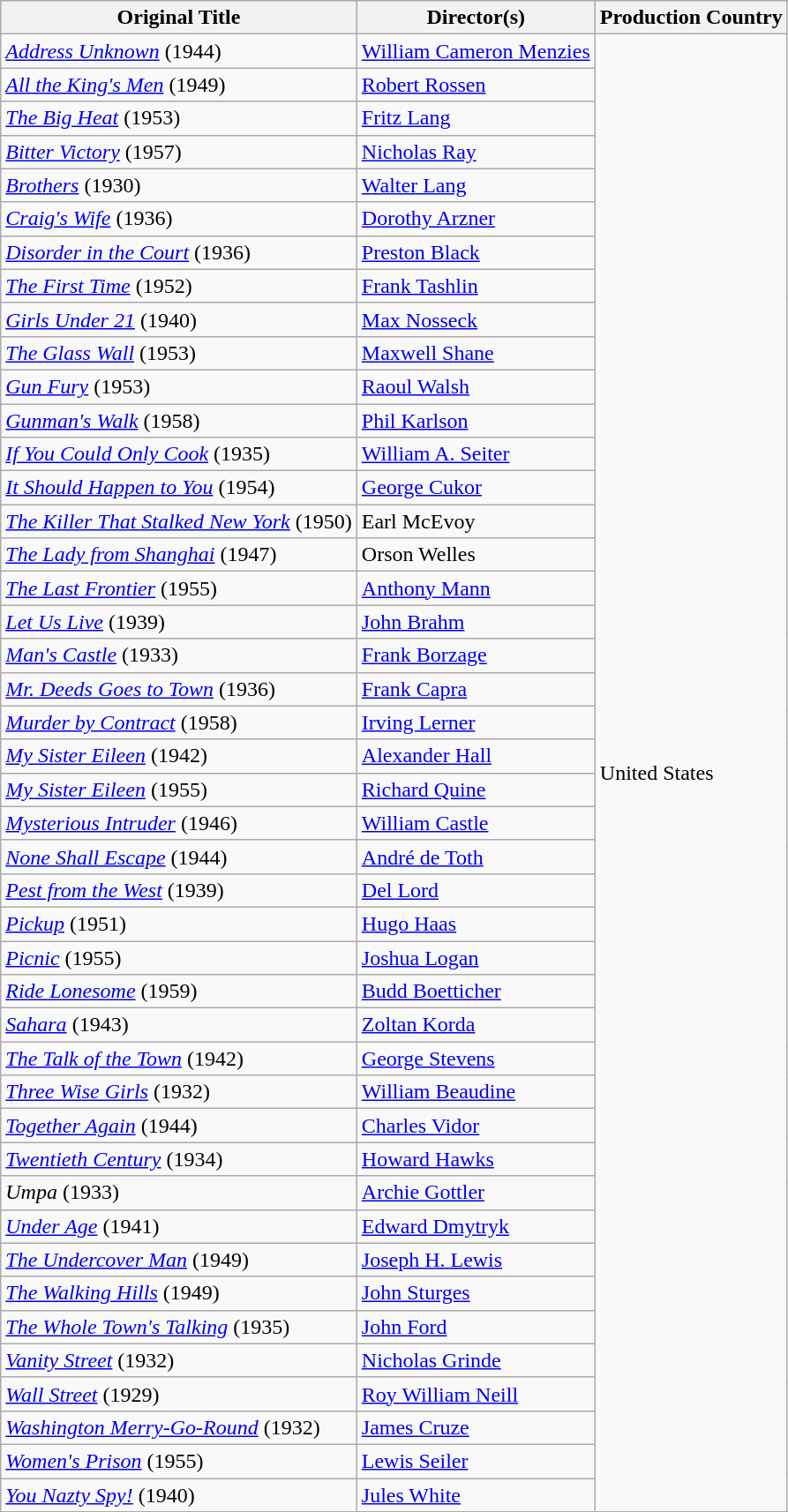<table class="wikitable">
<tr>
<th scope="col">Original Title</th>
<th scope="col">Director(s)</th>
<th scope="col">Production Country</th>
</tr>
<tr>
<td><em><a href='#'>Address Unknown</a></em> (1944)</td>
<td><a href='#'>William Cameron Menzies</a></td>
<td rowspan="44">United States</td>
</tr>
<tr>
<td><em><a href='#'>All the King's Men</a></em> (1949)</td>
<td><a href='#'>Robert Rossen</a></td>
</tr>
<tr>
<td><em><a href='#'>The Big Heat</a></em> (1953)</td>
<td><a href='#'>Fritz Lang</a></td>
</tr>
<tr>
<td><em><a href='#'>Bitter Victory</a></em> (1957)</td>
<td><a href='#'>Nicholas Ray</a></td>
</tr>
<tr>
<td><em><a href='#'>Brothers</a></em> (1930)</td>
<td><a href='#'>Walter Lang</a></td>
</tr>
<tr>
<td><em><a href='#'>Craig's Wife</a></em> (1936)</td>
<td><a href='#'>Dorothy Arzner</a></td>
</tr>
<tr>
<td><em><a href='#'>Disorder in the Court</a></em> (1936)</td>
<td><a href='#'>Preston Black</a></td>
</tr>
<tr>
<td><em><a href='#'>The First Time</a></em> (1952)</td>
<td><a href='#'>Frank Tashlin</a></td>
</tr>
<tr>
<td><em><a href='#'>Girls Under 21</a></em> (1940)</td>
<td><a href='#'>Max Nosseck</a></td>
</tr>
<tr>
<td><em><a href='#'>The Glass Wall</a></em> (1953)</td>
<td><a href='#'>Maxwell Shane</a></td>
</tr>
<tr>
<td><em><a href='#'>Gun Fury</a></em> (1953)</td>
<td><a href='#'>Raoul Walsh</a></td>
</tr>
<tr>
<td><em><a href='#'>Gunman's Walk</a></em> (1958)</td>
<td><a href='#'>Phil Karlson</a></td>
</tr>
<tr>
<td><em><a href='#'>If You Could Only Cook</a></em> (1935)</td>
<td><a href='#'>William A. Seiter</a></td>
</tr>
<tr>
<td><em><a href='#'>It Should Happen to You</a></em> (1954)</td>
<td><a href='#'>George Cukor</a></td>
</tr>
<tr>
<td><em><a href='#'>The Killer That Stalked New York</a></em> (1950)</td>
<td>Earl McEvoy</td>
</tr>
<tr>
<td><em><a href='#'>The Lady from Shanghai</a></em> (1947)</td>
<td>Orson Welles</td>
</tr>
<tr>
<td><em><a href='#'>The Last Frontier</a></em> (1955)</td>
<td><a href='#'>Anthony Mann</a></td>
</tr>
<tr>
<td><em><a href='#'>Let Us Live</a></em> (1939)</td>
<td><a href='#'>John Brahm</a></td>
</tr>
<tr>
<td><em><a href='#'>Man's Castle</a></em> (1933)</td>
<td><a href='#'>Frank Borzage</a></td>
</tr>
<tr>
<td><em><a href='#'>Mr. Deeds Goes to Town</a></em> (1936)</td>
<td><a href='#'>Frank Capra</a></td>
</tr>
<tr>
<td><em><a href='#'>Murder by Contract</a></em> (1958)</td>
<td><a href='#'>Irving Lerner</a></td>
</tr>
<tr>
<td><em><a href='#'>My Sister Eileen</a></em> (1942)</td>
<td><a href='#'>Alexander Hall</a></td>
</tr>
<tr>
<td><em><a href='#'>My Sister Eileen</a></em> (1955)</td>
<td><a href='#'>Richard Quine</a></td>
</tr>
<tr>
<td><em><a href='#'>Mysterious Intruder</a></em> (1946)</td>
<td><a href='#'>William Castle</a></td>
</tr>
<tr>
<td><em><a href='#'>None Shall Escape</a></em> (1944)</td>
<td><a href='#'>André de Toth</a></td>
</tr>
<tr>
<td><em><a href='#'>Pest from the West</a></em> (1939)</td>
<td><a href='#'>Del Lord</a></td>
</tr>
<tr>
<td><em><a href='#'>Pickup</a></em> (1951)</td>
<td><a href='#'>Hugo Haas</a></td>
</tr>
<tr>
<td><em><a href='#'>Picnic</a></em> (1955)</td>
<td><a href='#'>Joshua Logan</a></td>
</tr>
<tr>
<td><em><a href='#'>Ride Lonesome</a></em> (1959)</td>
<td><a href='#'>Budd Boetticher</a></td>
</tr>
<tr>
<td><em><a href='#'>Sahara</a></em> (1943)</td>
<td><a href='#'>Zoltan Korda</a></td>
</tr>
<tr>
<td><em><a href='#'>The Talk of the Town</a></em> (1942)</td>
<td><a href='#'>George Stevens</a></td>
</tr>
<tr>
<td><em><a href='#'>Three Wise Girls</a></em> (1932)</td>
<td><a href='#'>William Beaudine</a></td>
</tr>
<tr>
<td><em><a href='#'>Together Again</a></em> (1944)</td>
<td><a href='#'>Charles Vidor</a></td>
</tr>
<tr>
<td><em><a href='#'>Twentieth Century</a></em> (1934)</td>
<td><a href='#'>Howard Hawks</a></td>
</tr>
<tr>
<td><em>Umpa</em> (1933)</td>
<td><a href='#'>Archie Gottler</a></td>
</tr>
<tr>
<td><em><a href='#'>Under Age</a></em> (1941)</td>
<td><a href='#'>Edward Dmytryk</a></td>
</tr>
<tr>
<td><em><a href='#'>The Undercover Man</a></em> (1949)</td>
<td><a href='#'>Joseph H. Lewis</a></td>
</tr>
<tr>
<td><em><a href='#'>The Walking Hills</a></em> (1949)</td>
<td><a href='#'>John Sturges</a></td>
</tr>
<tr>
<td><em><a href='#'>The Whole Town's Talking</a></em> (1935)</td>
<td><a href='#'>John Ford</a></td>
</tr>
<tr>
<td><em><a href='#'>Vanity Street</a></em> (1932)</td>
<td><a href='#'>Nicholas Grinde</a></td>
</tr>
<tr>
<td><em><a href='#'>Wall Street</a></em> (1929)</td>
<td><a href='#'>Roy William Neill</a></td>
</tr>
<tr>
<td><em><a href='#'>Washington Merry-Go-Round</a></em> (1932)</td>
<td><a href='#'>James Cruze</a></td>
</tr>
<tr>
<td><em><a href='#'>Women's Prison</a></em> (1955)</td>
<td><a href='#'>Lewis Seiler</a></td>
</tr>
<tr>
<td><em><a href='#'>You Nazty Spy!</a></em> (1940)</td>
<td><a href='#'>Jules White</a></td>
</tr>
</table>
